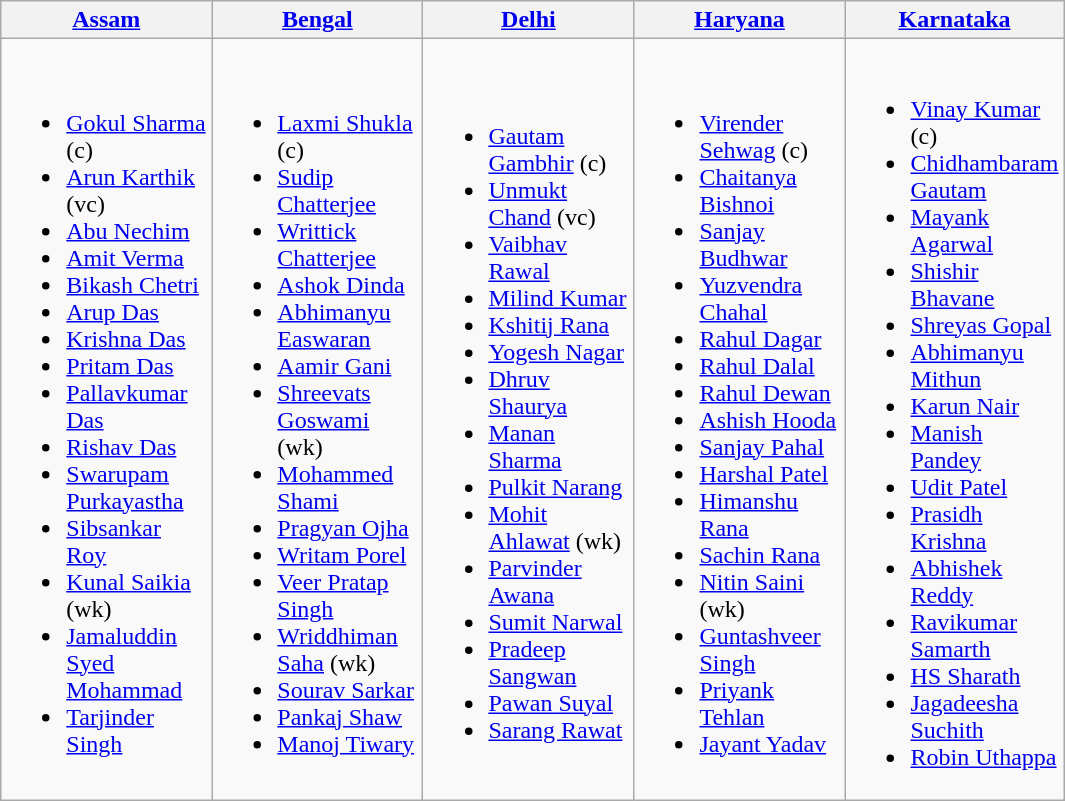<table class="wikitable">
<tr>
<th style="width: 100pt;"><a href='#'>Assam</a></th>
<th style="width: 100pt;"><a href='#'>Bengal</a></th>
<th style="width: 100pt;"><a href='#'>Delhi</a></th>
<th style="width: 100pt;"><a href='#'>Haryana</a></th>
<th style="width: 100pt;"><a href='#'>Karnataka</a></th>
</tr>
<tr>
<td><br><ul><li><a href='#'>Gokul Sharma</a> (c)</li><li><a href='#'>Arun Karthik</a> (vc)</li><li><a href='#'>Abu Nechim</a></li><li><a href='#'>Amit Verma</a></li><li><a href='#'>Bikash Chetri</a></li><li><a href='#'>Arup Das</a></li><li><a href='#'>Krishna Das</a></li><li><a href='#'>Pritam Das</a></li><li><a href='#'>Pallavkumar Das</a></li><li><a href='#'>Rishav Das</a></li><li><a href='#'>Swarupam Purkayastha</a></li><li><a href='#'>Sibsankar Roy</a></li><li><a href='#'>Kunal Saikia</a> (wk)</li><li><a href='#'>Jamaluddin Syed Mohammad</a></li><li><a href='#'>Tarjinder Singh</a></li></ul></td>
<td><br><ul><li><a href='#'>Laxmi Shukla</a> (c)</li><li><a href='#'>Sudip Chatterjee</a></li><li><a href='#'>Writtick Chatterjee</a></li><li><a href='#'>Ashok Dinda</a></li><li><a href='#'>Abhimanyu Easwaran</a></li><li><a href='#'>Aamir Gani</a></li><li><a href='#'>Shreevats Goswami</a> (wk)</li><li><a href='#'>Mohammed Shami</a></li><li><a href='#'>Pragyan Ojha</a></li><li><a href='#'>Writam Porel</a></li><li><a href='#'>Veer Pratap Singh</a></li><li><a href='#'>Wriddhiman Saha</a> (wk)</li><li><a href='#'>Sourav Sarkar</a></li><li><a href='#'>Pankaj Shaw</a></li><li><a href='#'>Manoj Tiwary</a></li></ul></td>
<td><br><ul><li><a href='#'>Gautam Gambhir</a> (c)</li><li><a href='#'>Unmukt Chand</a> (vc)</li><li><a href='#'>Vaibhav Rawal</a></li><li><a href='#'>Milind Kumar</a></li><li><a href='#'>Kshitij Rana</a></li><li><a href='#'>Yogesh Nagar</a></li><li><a href='#'>Dhruv Shaurya</a></li><li><a href='#'>Manan Sharma</a></li><li><a href='#'>Pulkit Narang</a></li><li><a href='#'>Mohit Ahlawat</a> (wk)</li><li><a href='#'>Parvinder Awana</a></li><li><a href='#'>Sumit Narwal</a></li><li><a href='#'>Pradeep Sangwan</a></li><li><a href='#'>Pawan Suyal</a></li><li><a href='#'>Sarang Rawat</a></li></ul></td>
<td><br><ul><li><a href='#'>Virender Sehwag</a> (c)</li><li><a href='#'>Chaitanya Bishnoi</a></li><li><a href='#'>Sanjay Budhwar</a></li><li><a href='#'>Yuzvendra Chahal</a></li><li><a href='#'>Rahul Dagar</a></li><li><a href='#'>Rahul Dalal</a></li><li><a href='#'>Rahul Dewan</a></li><li><a href='#'>Ashish Hooda</a></li><li><a href='#'>Sanjay Pahal</a></li><li><a href='#'>Harshal Patel</a></li><li><a href='#'>Himanshu Rana</a></li><li><a href='#'>Sachin Rana</a></li><li><a href='#'>Nitin Saini</a> (wk)</li><li><a href='#'>Guntashveer Singh</a></li><li><a href='#'>Priyank Tehlan</a></li><li><a href='#'>Jayant Yadav</a></li></ul></td>
<td><br><ul><li><a href='#'>Vinay Kumar</a> (c)</li><li><a href='#'>Chidhambaram Gautam</a></li><li><a href='#'>Mayank Agarwal</a></li><li><a href='#'>Shishir Bhavane</a></li><li><a href='#'>Shreyas Gopal</a></li><li><a href='#'>Abhimanyu Mithun</a></li><li><a href='#'>Karun Nair</a></li><li><a href='#'>Manish Pandey</a></li><li><a href='#'>Udit Patel</a></li><li><a href='#'>Prasidh Krishna</a></li><li><a href='#'>Abhishek Reddy</a></li><li><a href='#'>Ravikumar Samarth</a></li><li><a href='#'>HS Sharath</a></li><li><a href='#'>Jagadeesha Suchith</a></li><li><a href='#'>Robin Uthappa</a></li></ul></td>
</tr>
</table>
